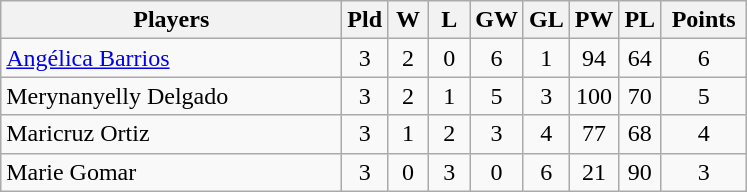<table class=wikitable style="text-align:center">
<tr>
<th width=220>Players</th>
<th width=20>Pld</th>
<th width=20>W</th>
<th width=20>L</th>
<th width=20>GW</th>
<th width=20>GL</th>
<th width=20>PW</th>
<th width=20>PL</th>
<th width=50>Points</th>
</tr>
<tr>
<td align=left> <a href='#'>Angélica Barrios</a></td>
<td>3</td>
<td>2</td>
<td>0</td>
<td>6</td>
<td>1</td>
<td>94</td>
<td>64</td>
<td>6</td>
</tr>
<tr>
<td align=left> Merynanyelly Delgado</td>
<td>3</td>
<td>2</td>
<td>1</td>
<td>5</td>
<td>3</td>
<td>100</td>
<td>70</td>
<td>5</td>
</tr>
<tr>
<td align=left> Maricruz Ortiz</td>
<td>3</td>
<td>1</td>
<td>2</td>
<td>3</td>
<td>4</td>
<td>77</td>
<td>68</td>
<td>4</td>
</tr>
<tr>
<td align=left> Marie Gomar</td>
<td>3</td>
<td>0</td>
<td>3</td>
<td>0</td>
<td>6</td>
<td>21</td>
<td>90</td>
<td>3</td>
</tr>
</table>
